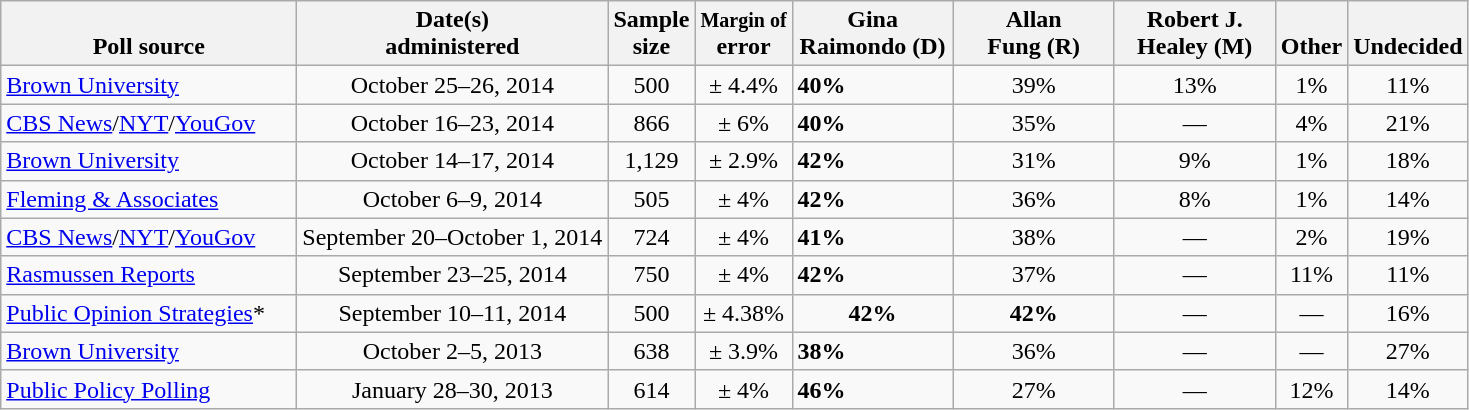<table class="wikitable">
<tr valign= bottom>
<th style="width:190px;">Poll source</th>
<th style="width:200px;">Date(s)<br>administered</th>
<th class=small>Sample<br>size</th>
<th><small>Margin of</small><br>error</th>
<th style="width:100px;">Gina<br>Raimondo (D)</th>
<th style="width:100px;">Allan<br>Fung (R)</th>
<th style="width:100px;">Robert J.<br>Healey (M)</th>
<th style="width:40px;">Other</th>
<th style="width:40px;">Undecided</th>
</tr>
<tr>
<td><a href='#'>Brown University</a></td>
<td align=center>October 25–26, 2014</td>
<td align=center>500</td>
<td align=center>± 4.4%</td>
<td><strong>40%</strong></td>
<td align=center>39%</td>
<td align=center>13%</td>
<td align=center>1%</td>
<td align=center>11%</td>
</tr>
<tr>
<td><a href='#'>CBS News</a>/<a href='#'>NYT</a>/<a href='#'>YouGov</a></td>
<td align=center>October 16–23, 2014</td>
<td align=center>866</td>
<td align=center>± 6%</td>
<td><strong>40%</strong></td>
<td align=center>35%</td>
<td align=center>—</td>
<td align=center>4%</td>
<td align=center>21%</td>
</tr>
<tr>
<td><a href='#'>Brown University</a></td>
<td align=center>October 14–17, 2014</td>
<td align=center>1,129</td>
<td align=center>± 2.9%</td>
<td><strong>42%</strong></td>
<td align=center>31%</td>
<td align=center>9%</td>
<td align=center>1%</td>
<td align=center>18%</td>
</tr>
<tr>
<td><a href='#'>Fleming & Associates</a></td>
<td align=center>October 6–9, 2014</td>
<td align=center>505</td>
<td align=center>± 4%</td>
<td><strong>42%</strong></td>
<td align=center>36%</td>
<td align=center>8%</td>
<td align=center>1%</td>
<td align=center>14%</td>
</tr>
<tr>
<td><a href='#'>CBS News</a>/<a href='#'>NYT</a>/<a href='#'>YouGov</a></td>
<td align=center>September 20–October 1, 2014</td>
<td align=center>724</td>
<td align=center>± 4%</td>
<td><strong>41%</strong></td>
<td align=center>38%</td>
<td align=center>—</td>
<td align=center>2%</td>
<td align=center>19%</td>
</tr>
<tr>
<td><a href='#'>Rasmussen Reports</a></td>
<td align=center>September 23–25, 2014</td>
<td align=center>750</td>
<td align=center>± 4%</td>
<td><strong>42%</strong></td>
<td align=center>37%</td>
<td align=center>—</td>
<td align=center>11%</td>
<td align=center>11%</td>
</tr>
<tr>
<td><a href='#'>Public Opinion Strategies</a>*</td>
<td align=center>September 10–11, 2014</td>
<td align=center>500</td>
<td align=center>± 4.38%</td>
<td align=center><strong>42%</strong></td>
<td align=center><strong>42%</strong></td>
<td align=center>—</td>
<td align=center>—</td>
<td align=center>16%</td>
</tr>
<tr>
<td><a href='#'>Brown University</a></td>
<td align=center>October 2–5, 2013</td>
<td align=center>638</td>
<td align=center>± 3.9%</td>
<td><strong>38%</strong></td>
<td align=center>36%</td>
<td align=center>—</td>
<td align=center>—</td>
<td align=center>27%</td>
</tr>
<tr>
<td><a href='#'>Public Policy Polling</a></td>
<td align=center>January 28–30, 2013</td>
<td align=center>614</td>
<td align=center>± 4%</td>
<td><strong>46%</strong></td>
<td align=center>27%</td>
<td align=center>—</td>
<td align=center>12%</td>
<td align=center>14%</td>
</tr>
</table>
